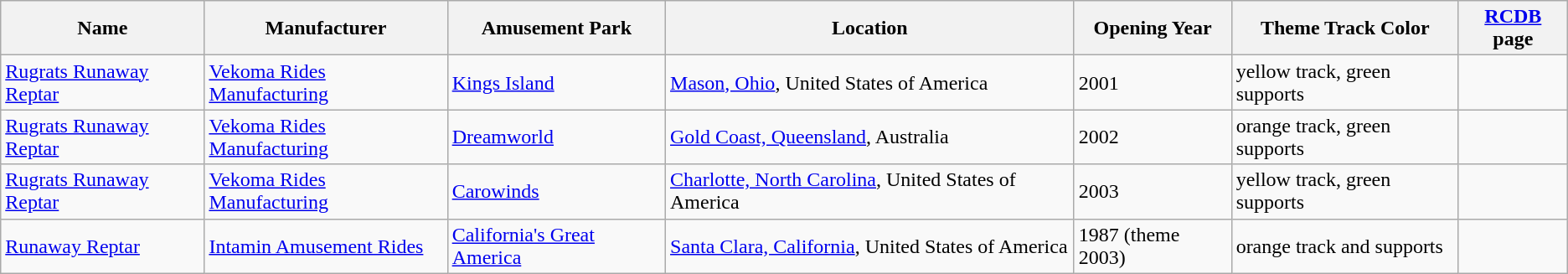<table class="wikitable sortable">
<tr>
<th>Name</th>
<th>Manufacturer</th>
<th>Amusement Park</th>
<th>Location</th>
<th>Opening Year</th>
<th>Theme Track Color</th>
<th><a href='#'>RCDB</a> page</th>
</tr>
<tr>
<td><a href='#'>Rugrats Runaway Reptar</a></td>
<td><a href='#'>Vekoma Rides Manufacturing</a></td>
<td><a href='#'>Kings Island</a></td>
<td><a href='#'>Mason, Ohio</a>, United States of America</td>
<td>2001</td>
<td>yellow track, green supports</td>
<td></td>
</tr>
<tr>
<td><a href='#'>Rugrats Runaway Reptar</a></td>
<td><a href='#'>Vekoma Rides Manufacturing</a></td>
<td><a href='#'>Dreamworld</a></td>
<td><a href='#'>Gold Coast, Queensland</a>, Australia</td>
<td>2002</td>
<td>orange track, green supports</td>
<td></td>
</tr>
<tr>
<td><a href='#'>Rugrats Runaway Reptar</a></td>
<td><a href='#'>Vekoma Rides Manufacturing</a></td>
<td><a href='#'>Carowinds</a></td>
<td><a href='#'>Charlotte, North Carolina</a>, United States of America</td>
<td>2003</td>
<td>yellow track, green supports</td>
<td></td>
</tr>
<tr>
<td><a href='#'>Runaway Reptar</a></td>
<td><a href='#'>Intamin Amusement Rides</a></td>
<td><a href='#'>California's Great America</a></td>
<td><a href='#'>Santa Clara, California</a>, United States of America</td>
<td>1987 (theme 2003)</td>
<td>orange track and supports</td>
<td></td>
</tr>
</table>
